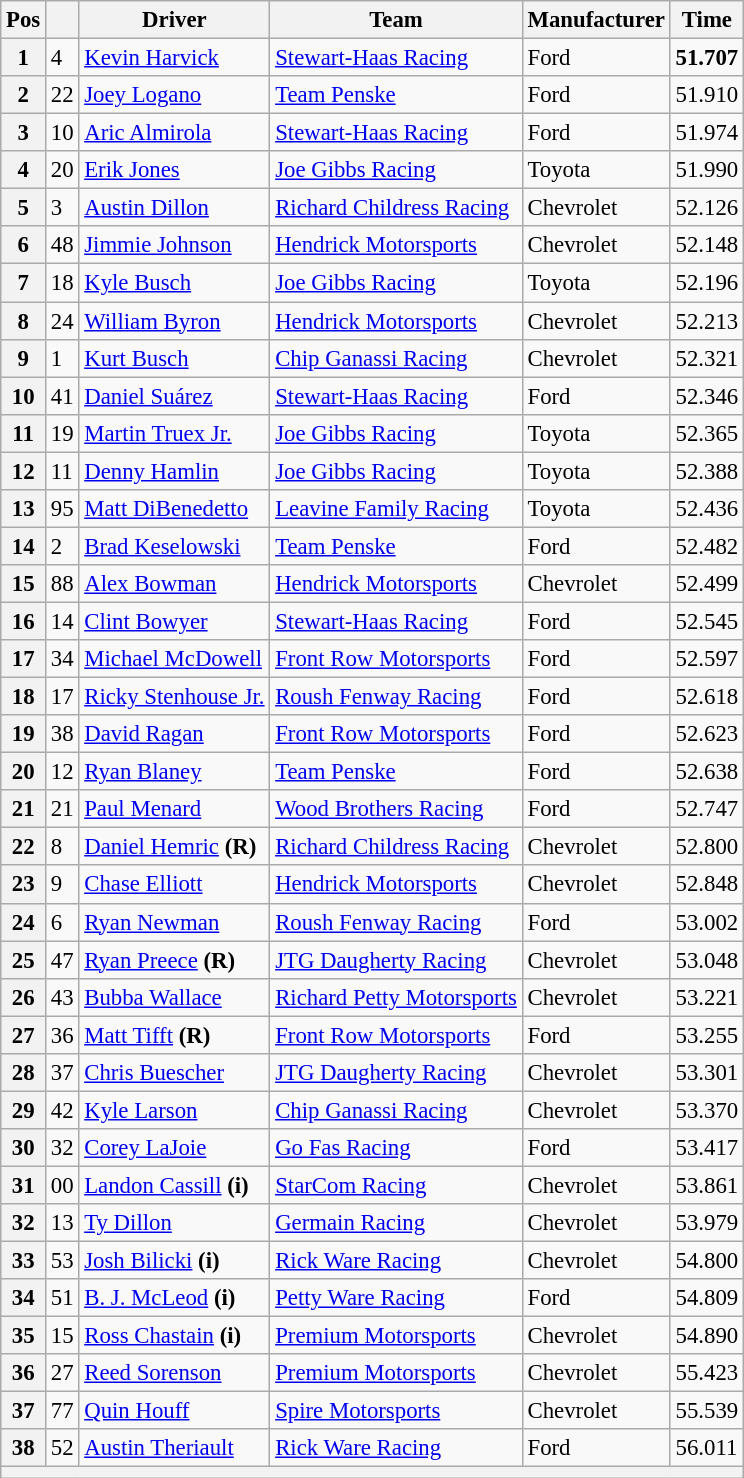<table class="wikitable" style="font-size:95%">
<tr>
<th>Pos</th>
<th></th>
<th>Driver</th>
<th>Team</th>
<th>Manufacturer</th>
<th>Time</th>
</tr>
<tr>
<th>1</th>
<td>4</td>
<td><a href='#'>Kevin Harvick</a></td>
<td><a href='#'>Stewart-Haas Racing</a></td>
<td>Ford</td>
<td><strong>51.707</strong></td>
</tr>
<tr>
<th>2</th>
<td>22</td>
<td><a href='#'>Joey Logano</a></td>
<td><a href='#'>Team Penske</a></td>
<td>Ford</td>
<td>51.910</td>
</tr>
<tr>
<th>3</th>
<td>10</td>
<td><a href='#'>Aric Almirola</a></td>
<td><a href='#'>Stewart-Haas Racing</a></td>
<td>Ford</td>
<td>51.974</td>
</tr>
<tr>
<th>4</th>
<td>20</td>
<td><a href='#'>Erik Jones</a></td>
<td><a href='#'>Joe Gibbs Racing</a></td>
<td>Toyota</td>
<td>51.990</td>
</tr>
<tr>
<th>5</th>
<td>3</td>
<td><a href='#'>Austin Dillon</a></td>
<td><a href='#'>Richard Childress Racing</a></td>
<td>Chevrolet</td>
<td>52.126</td>
</tr>
<tr>
<th>6</th>
<td>48</td>
<td><a href='#'>Jimmie Johnson</a></td>
<td><a href='#'>Hendrick Motorsports</a></td>
<td>Chevrolet</td>
<td>52.148</td>
</tr>
<tr>
<th>7</th>
<td>18</td>
<td><a href='#'>Kyle Busch</a></td>
<td><a href='#'>Joe Gibbs Racing</a></td>
<td>Toyota</td>
<td>52.196</td>
</tr>
<tr>
<th>8</th>
<td>24</td>
<td><a href='#'>William Byron</a></td>
<td><a href='#'>Hendrick Motorsports</a></td>
<td>Chevrolet</td>
<td>52.213</td>
</tr>
<tr>
<th>9</th>
<td>1</td>
<td><a href='#'>Kurt Busch</a></td>
<td><a href='#'>Chip Ganassi Racing</a></td>
<td>Chevrolet</td>
<td>52.321</td>
</tr>
<tr>
<th>10</th>
<td>41</td>
<td><a href='#'>Daniel Suárez</a></td>
<td><a href='#'>Stewart-Haas Racing</a></td>
<td>Ford</td>
<td>52.346</td>
</tr>
<tr>
<th>11</th>
<td>19</td>
<td><a href='#'>Martin Truex Jr.</a></td>
<td><a href='#'>Joe Gibbs Racing</a></td>
<td>Toyota</td>
<td>52.365</td>
</tr>
<tr>
<th>12</th>
<td>11</td>
<td><a href='#'>Denny Hamlin</a></td>
<td><a href='#'>Joe Gibbs Racing</a></td>
<td>Toyota</td>
<td>52.388</td>
</tr>
<tr>
<th>13</th>
<td>95</td>
<td><a href='#'>Matt DiBenedetto</a></td>
<td><a href='#'>Leavine Family Racing</a></td>
<td>Toyota</td>
<td>52.436</td>
</tr>
<tr>
<th>14</th>
<td>2</td>
<td><a href='#'>Brad Keselowski</a></td>
<td><a href='#'>Team Penske</a></td>
<td>Ford</td>
<td>52.482</td>
</tr>
<tr>
<th>15</th>
<td>88</td>
<td><a href='#'>Alex Bowman</a></td>
<td><a href='#'>Hendrick Motorsports</a></td>
<td>Chevrolet</td>
<td>52.499</td>
</tr>
<tr>
<th>16</th>
<td>14</td>
<td><a href='#'>Clint Bowyer</a></td>
<td><a href='#'>Stewart-Haas Racing</a></td>
<td>Ford</td>
<td>52.545</td>
</tr>
<tr>
<th>17</th>
<td>34</td>
<td><a href='#'>Michael McDowell</a></td>
<td><a href='#'>Front Row Motorsports</a></td>
<td>Ford</td>
<td>52.597</td>
</tr>
<tr>
<th>18</th>
<td>17</td>
<td><a href='#'>Ricky Stenhouse Jr.</a></td>
<td><a href='#'>Roush Fenway Racing</a></td>
<td>Ford</td>
<td>52.618</td>
</tr>
<tr>
<th>19</th>
<td>38</td>
<td><a href='#'>David Ragan</a></td>
<td><a href='#'>Front Row Motorsports</a></td>
<td>Ford</td>
<td>52.623</td>
</tr>
<tr>
<th>20</th>
<td>12</td>
<td><a href='#'>Ryan Blaney</a></td>
<td><a href='#'>Team Penske</a></td>
<td>Ford</td>
<td>52.638</td>
</tr>
<tr>
<th>21</th>
<td>21</td>
<td><a href='#'>Paul Menard</a></td>
<td><a href='#'>Wood Brothers Racing</a></td>
<td>Ford</td>
<td>52.747</td>
</tr>
<tr>
<th>22</th>
<td>8</td>
<td><a href='#'>Daniel Hemric</a> <strong>(R)</strong></td>
<td><a href='#'>Richard Childress Racing</a></td>
<td>Chevrolet</td>
<td>52.800</td>
</tr>
<tr>
<th>23</th>
<td>9</td>
<td><a href='#'>Chase Elliott</a></td>
<td><a href='#'>Hendrick Motorsports</a></td>
<td>Chevrolet</td>
<td>52.848</td>
</tr>
<tr>
<th>24</th>
<td>6</td>
<td><a href='#'>Ryan Newman</a></td>
<td><a href='#'>Roush Fenway Racing</a></td>
<td>Ford</td>
<td>53.002</td>
</tr>
<tr>
<th>25</th>
<td>47</td>
<td><a href='#'>Ryan Preece</a> <strong>(R)</strong></td>
<td><a href='#'>JTG Daugherty Racing</a></td>
<td>Chevrolet</td>
<td>53.048</td>
</tr>
<tr>
<th>26</th>
<td>43</td>
<td><a href='#'>Bubba Wallace</a></td>
<td><a href='#'>Richard Petty Motorsports</a></td>
<td>Chevrolet</td>
<td>53.221</td>
</tr>
<tr>
<th>27</th>
<td>36</td>
<td><a href='#'>Matt Tifft</a> <strong>(R)</strong></td>
<td><a href='#'>Front Row Motorsports</a></td>
<td>Ford</td>
<td>53.255</td>
</tr>
<tr>
<th>28</th>
<td>37</td>
<td><a href='#'>Chris Buescher</a></td>
<td><a href='#'>JTG Daugherty Racing</a></td>
<td>Chevrolet</td>
<td>53.301</td>
</tr>
<tr>
<th>29</th>
<td>42</td>
<td><a href='#'>Kyle Larson</a></td>
<td><a href='#'>Chip Ganassi Racing</a></td>
<td>Chevrolet</td>
<td>53.370</td>
</tr>
<tr>
<th>30</th>
<td>32</td>
<td><a href='#'>Corey LaJoie</a></td>
<td><a href='#'>Go Fas Racing</a></td>
<td>Ford</td>
<td>53.417</td>
</tr>
<tr>
<th>31</th>
<td>00</td>
<td><a href='#'>Landon Cassill</a> <strong>(i)</strong></td>
<td><a href='#'>StarCom Racing</a></td>
<td>Chevrolet</td>
<td>53.861</td>
</tr>
<tr>
<th>32</th>
<td>13</td>
<td><a href='#'>Ty Dillon</a></td>
<td><a href='#'>Germain Racing</a></td>
<td>Chevrolet</td>
<td>53.979</td>
</tr>
<tr>
<th>33</th>
<td>53</td>
<td><a href='#'>Josh Bilicki</a> <strong>(i)</strong></td>
<td><a href='#'>Rick Ware Racing</a></td>
<td>Chevrolet</td>
<td>54.800</td>
</tr>
<tr>
<th>34</th>
<td>51</td>
<td><a href='#'>B. J. McLeod</a> <strong>(i)</strong></td>
<td><a href='#'>Petty Ware Racing</a></td>
<td>Ford</td>
<td>54.809</td>
</tr>
<tr>
<th>35</th>
<td>15</td>
<td><a href='#'>Ross Chastain</a> <strong>(i)</strong></td>
<td><a href='#'>Premium Motorsports</a></td>
<td>Chevrolet</td>
<td>54.890</td>
</tr>
<tr>
<th>36</th>
<td>27</td>
<td><a href='#'>Reed Sorenson</a></td>
<td><a href='#'>Premium Motorsports</a></td>
<td>Chevrolet</td>
<td>55.423</td>
</tr>
<tr>
<th>37</th>
<td>77</td>
<td><a href='#'>Quin Houff</a></td>
<td><a href='#'>Spire Motorsports</a></td>
<td>Chevrolet</td>
<td>55.539</td>
</tr>
<tr>
<th>38</th>
<td>52</td>
<td><a href='#'>Austin Theriault</a></td>
<td><a href='#'>Rick Ware Racing</a></td>
<td>Ford</td>
<td>56.011</td>
</tr>
<tr>
<th colspan="6"></th>
</tr>
</table>
